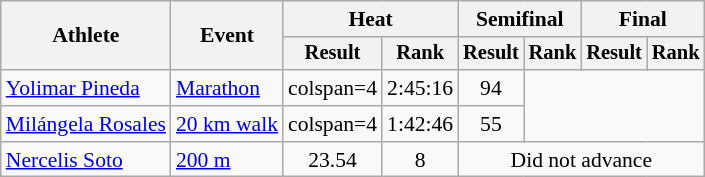<table class="wikitable" style="font-size:90%">
<tr>
<th rowspan="2">Athlete</th>
<th rowspan="2">Event</th>
<th colspan="2">Heat</th>
<th colspan="2">Semifinal</th>
<th colspan="2">Final</th>
</tr>
<tr style="font-size:95%">
<th>Result</th>
<th>Rank</th>
<th>Result</th>
<th>Rank</th>
<th>Result</th>
<th>Rank</th>
</tr>
<tr align=center>
<td align=left><a href='#'>Yolimar Pineda</a></td>
<td align=left><a href='#'>Marathon</a></td>
<td>colspan=4 </td>
<td>2:45:16</td>
<td>94</td>
</tr>
<tr align=center>
<td align=left><a href='#'>Milángela Rosales</a></td>
<td align=left><a href='#'>20 km walk</a></td>
<td>colspan=4 </td>
<td>1:42:46</td>
<td>55</td>
</tr>
<tr align=center>
<td align=left><a href='#'>Nercelis Soto</a></td>
<td align=left><a href='#'>200 m</a></td>
<td>23.54</td>
<td>8</td>
<td colspan=4>Did not advance</td>
</tr>
</table>
